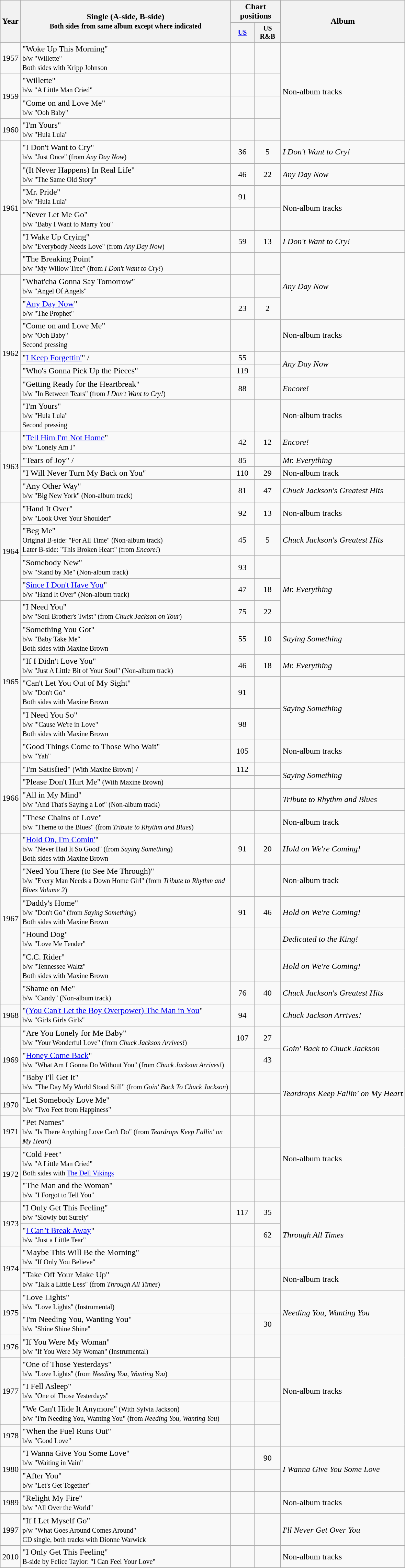<table class="wikitable" style="text-align:center;">
<tr>
<th rowspan="2">Year</th>
<th style="width:400px;" rowspan="2">Single (A-side, B-side)<br><small>Both sides from same album except where indicated</small></th>
<th colspan="2">Chart positions</th>
<th rowspan="2">Album</th>
</tr>
<tr style="font-size:smaller;">
<th style="width:40px;"><a href='#'>US</a><br></th>
<th style="width:45px;">US R&B<br></th>
</tr>
<tr>
<td>1957</td>
<td style="text-align:left;">"Woke Up This Morning"<br><small>b/w "Willette"<br>Both sides with Kripp Johnson</small></td>
<td></td>
<td></td>
<td align="left" rowspan="4">Non-album tracks</td>
</tr>
<tr>
<td rowspan="2">1959</td>
<td style="text-align:left;">"Willette"<br><small>b/w "A Little Man Cried"</small></td>
<td></td>
<td></td>
</tr>
<tr>
<td style="text-align:left;">"Come on and Love Me"<br><small>b/w "Ooh Baby"</small></td>
<td></td>
<td></td>
</tr>
<tr>
<td>1960</td>
<td style="text-align:left;">"I'm Yours"<br><small>b/w "Hula Lula"</small></td>
<td></td>
<td></td>
</tr>
<tr>
<td rowspan="6">1961</td>
<td style="text-align:left;">"I Don't Want to Cry"<br><small>b/w "Just Once" (from <em>Any Day Now</em>)</small></td>
<td>36</td>
<td>5</td>
<td align="left"><em>I Don't Want to Cry!</em></td>
</tr>
<tr>
<td style="text-align:left;">"(It Never Happens) In Real Life"<br><small>b/w "The Same Old Story"</small></td>
<td>46</td>
<td>22</td>
<td align="left"><em>Any Day Now</em></td>
</tr>
<tr>
<td style="text-align:left;">"Mr. Pride"<br><small>b/w "Hula Lula"</small></td>
<td>91</td>
<td></td>
<td align="left" rowspan="2">Non-album tracks</td>
</tr>
<tr>
<td style="text-align:left;">"Never Let Me Go"<br><small>b/w "Baby I Want to Marry You"</small></td>
<td></td>
<td></td>
</tr>
<tr>
<td style="text-align:left;">"I Wake Up Crying"<br><small>b/w "Everybody Needs Love" (from <em>Any Day Now</em>)</small></td>
<td>59</td>
<td>13</td>
<td align="left"><em>I Don't Want to Cry!</em></td>
</tr>
<tr>
<td style="text-align:left;">"The Breaking Point"<br><small>b/w "My Willow Tree" (from <em>I Don't Want to Cry!</em>)</small></td>
<td></td>
<td></td>
<td align="left" rowspan="3"><em>Any Day Now</em></td>
</tr>
<tr>
<td rowspan="7">1962</td>
<td style="text-align:left;">"What'cha Gonna Say Tomorrow"<br><small>b/w "Angel Of Angels"</small></td>
<td></td>
<td></td>
</tr>
<tr>
<td style="text-align:left;">"<a href='#'>Any Day Now</a>"<br><small>b/w "The Prophet"</small></td>
<td>23</td>
<td>2</td>
</tr>
<tr>
<td style="text-align:left;">"Come on and Love Me"<br><small>b/w "Ooh Baby"<br>Second pressing</small></td>
<td></td>
<td></td>
<td align="left">Non-album tracks</td>
</tr>
<tr>
<td style="text-align:left;">"<a href='#'>I Keep Forgettin'</a>" /</td>
<td>55</td>
<td></td>
<td align="left" rowspan="2"><em>Any Day Now</em></td>
</tr>
<tr>
<td style="text-align:left;">"Who's Gonna Pick Up the Pieces"</td>
<td>119</td>
<td></td>
</tr>
<tr>
<td style="text-align:left;">"Getting Ready for the Heartbreak"<br><small>b/w "In Between Tears" (from <em>I Don't Want to Cry!</em>)</small></td>
<td>88</td>
<td></td>
<td align="left"><em>Encore!</em></td>
</tr>
<tr>
<td style="text-align:left;">"I'm Yours"<br><small>b/w "Hula Lula"<br>Second pressing</small></td>
<td></td>
<td></td>
<td align="left">Non-album tracks</td>
</tr>
<tr>
<td rowspan="4">1963</td>
<td style="text-align:left;">"<a href='#'>Tell Him I'm Not Home</a>"<br><small>b/w "Lonely Am I"</small></td>
<td>42</td>
<td>12</td>
<td align="left"><em>Encore!</em></td>
</tr>
<tr>
<td style="text-align:left;">"Tears of Joy" /</td>
<td>85</td>
<td></td>
<td align="left"><em>Mr. Everything</em></td>
</tr>
<tr>
<td style="text-align:left;">"I Will Never Turn My Back on You"</td>
<td>110</td>
<td>29</td>
<td align="left">Non-album track</td>
</tr>
<tr>
<td style="text-align:left;">"Any Other Way"<br><small>b/w "Big New York" (Non-album track)</small></td>
<td>81</td>
<td>47</td>
<td align="left"><em>Chuck Jackson's Greatest Hits</em></td>
</tr>
<tr>
<td rowspan="4">1964</td>
<td style="text-align:left;">"Hand It Over"<br><small>b/w "Look Over Your Shoulder"</small></td>
<td>92</td>
<td>13</td>
<td align="left">Non-album tracks</td>
</tr>
<tr>
<td style="text-align:left;">"Beg Me"<br><small>Original B-side: "For All Time" (Non-album track)<br>Later B-side: "This Broken Heart" (from <em>Encore!</em>)</small></td>
<td>45</td>
<td>5</td>
<td align="left"><em>Chuck Jackson's Greatest Hits</em></td>
</tr>
<tr>
<td style="text-align:left;">"Somebody New"<br><small>b/w "Stand by Me" (Non-album track)</small></td>
<td>93</td>
<td></td>
<td align="left" rowspan="3"><em>Mr. Everything</em></td>
</tr>
<tr>
<td style="text-align:left;">"<a href='#'>Since I Don't Have You</a>"<br><small>b/w "Hand It Over" (Non-album track)</small></td>
<td>47</td>
<td>18</td>
</tr>
<tr>
<td rowspan="6">1965</td>
<td style="text-align:left;">"I Need You"<br><small>b/w "Soul Brother's Twist" (from <em>Chuck Jackson on Tour</em>)</small></td>
<td>75</td>
<td>22</td>
</tr>
<tr>
<td style="text-align:left;">"Something You Got"<br><small>b/w "Baby Take Me"<br>Both sides with Maxine Brown</small></td>
<td>55</td>
<td>10</td>
<td align="left"><em>Saying Something</em></td>
</tr>
<tr>
<td style="text-align:left;">"If I Didn't Love You"<br><small>b/w "Just A Little Bit of Your Soul" (Non-album track)</small></td>
<td>46</td>
<td>18</td>
<td align="left"><em>Mr. Everything</em></td>
</tr>
<tr>
<td style="text-align:left;">"Can't Let You Out of My Sight"<br><small>b/w "Don't Go"<br>Both sides with Maxine Brown</small></td>
<td>91</td>
<td></td>
<td align="left" rowspan="2"><em>Saying Something</em></td>
</tr>
<tr>
<td style="text-align:left;">"I Need You So"<br><small>b/w "'Cause We're in Love"<br>Both sides with Maxine Brown</small></td>
<td>98</td>
<td></td>
</tr>
<tr>
<td style="text-align:left;">"Good Things Come to Those Who Wait"<br><small>b/w "Yah"</small></td>
<td>105</td>
<td></td>
<td align="left">Non-album tracks</td>
</tr>
<tr>
<td rowspan="4">1966</td>
<td style="text-align:left;">"I'm Satisfied"<small> (With Maxine Brown)</small> /</td>
<td>112</td>
<td></td>
<td align="left" rowspan="2"><em>Saying Something</em></td>
</tr>
<tr>
<td style="text-align:left;">"Please Don't Hurt Me"<small> (With Maxine Brown)</small></td>
<td></td>
<td></td>
</tr>
<tr>
<td style="text-align:left;">"All in My Mind"<br><small>b/w "And That's Saying a Lot" (Non-album track)</small></td>
<td></td>
<td></td>
<td align="left"><em>Tribute to Rhythm and Blues</em></td>
</tr>
<tr>
<td style="text-align:left;">"These Chains of Love"<br><small>b/w "Theme to the Blues" (from <em>Tribute to Rhythm and Blues</em>)</small></td>
<td></td>
<td></td>
<td align="left">Non-album track</td>
</tr>
<tr>
<td rowspan="6">1967</td>
<td style="text-align:left;">"<a href='#'>Hold On, I'm Comin'</a>"<br><small>b/w "Never Had It So Good" (from <em>Saying Something</em>)<br>Both sides with Maxine Brown</small></td>
<td>91</td>
<td>20</td>
<td align="left"><em>Hold on We're Coming!</em></td>
</tr>
<tr>
<td style="text-align:left;">"Need You There (to See Me Through)"<br><small>b/w "Every Man Needs a Down Home Girl" (from <em>Tribute to Rhythm and Blues Volume 2</em>)</small></td>
<td></td>
<td></td>
<td align="left">Non-album track</td>
</tr>
<tr>
<td style="text-align:left;">"Daddy's Home"<br><small>b/w "Don't Go" (from <em>Saying Something</em>)<br>Both sides with Maxine Brown</small></td>
<td>91</td>
<td>46</td>
<td align="left"><em>Hold on We're Coming!</em></td>
</tr>
<tr>
<td style="text-align:left;">"Hound Dog"<br><small>b/w "Love Me Tender"</small></td>
<td></td>
<td></td>
<td align="left"><em>Dedicated to the King!</em></td>
</tr>
<tr>
<td style="text-align:left;">"C.C. Rider"<br><small>b/w "Tennessee Waltz"<br>Both sides with Maxine Brown</small></td>
<td></td>
<td></td>
<td align="left"><em>Hold on We're Coming!</em></td>
</tr>
<tr>
<td style="text-align:left;">"Shame on Me"<br><small>b/w "Candy" (Non-album track)</small></td>
<td>76</td>
<td>40</td>
<td align="left"><em>Chuck Jackson's Greatest Hits</em></td>
</tr>
<tr>
<td>1968</td>
<td style="text-align:left;">"<a href='#'>(You Can't Let the Boy Overpower) The Man in You</a>"<br><small>b/w "Girls Girls Girls"</small></td>
<td>94</td>
<td></td>
<td align="left"><em>Chuck Jackson Arrives!</em></td>
</tr>
<tr>
<td rowspan="3">1969</td>
<td style="text-align:left;">"Are You Lonely for Me Baby"<br><small>b/w "Your Wonderful Love" (from <em>Chuck Jackson Arrives!</em>)</small></td>
<td>107</td>
<td>27</td>
<td align="left" rowspan="2"><em>Goin' Back to Chuck Jackson</em></td>
</tr>
<tr>
<td style="text-align:left;">"<a href='#'>Honey Come Back</a>"<br><small>b/w "What Am I Gonna Do Without You" (from <em>Chuck Jackson Arrives!</em>)</small></td>
<td></td>
<td>43</td>
</tr>
<tr>
<td style="text-align:left;">"Baby I'll Get It"<br><small>b/w "The Day My World Stood Still" (from <em>Goin' Back To Chuck Jackson</em>)</small></td>
<td></td>
<td></td>
<td align="left" rowspan="2"><em>Teardrops Keep Fallin' on My Heart</em></td>
</tr>
<tr>
<td>1970</td>
<td style="text-align:left;">"Let Somebody Love Me"<br><small>b/w "Two Feet from Happiness"</small></td>
<td></td>
<td></td>
</tr>
<tr>
<td>1971</td>
<td style="text-align:left;">"Pet Names"<br><small>b/w "Is There Anything Love Can't Do" (from <em>Teardrops Keep Fallin' on My Heart</em>)</small></td>
<td></td>
<td></td>
<td align="left" rowspan="3">Non-album tracks</td>
</tr>
<tr>
<td rowspan="2">1972</td>
<td style="text-align:left;">"Cold Feet"<br><small>b/w "A Little Man Cried"<br>Both sides with <a href='#'>The Dell Vikings</a></small></td>
<td></td>
<td></td>
</tr>
<tr>
<td style="text-align:left;">"The Man and the Woman"<br><small>b/w "I Forgot to Tell You"</small></td>
<td></td>
<td></td>
</tr>
<tr>
<td rowspan="2">1973</td>
<td style="text-align:left;">"I Only Get This Feeling"<br><small>b/w "Slowly but Surely"</small></td>
<td>117</td>
<td>35</td>
<td align="left" rowspan="3"><em>Through All Times</em></td>
</tr>
<tr>
<td style="text-align:left;">"<a href='#'>I Can’t Break Away</a>" <br><small>b/w "Just a Little Tear"</small></td>
<td></td>
<td>62</td>
</tr>
<tr>
<td rowspan="2">1974</td>
<td style="text-align:left;">"Maybe This Will Be the Morning"<br><small>b/w "If Only You Believe"</small></td>
<td></td>
<td></td>
</tr>
<tr>
<td style="text-align:left;">"Take Off Your Make Up"<br><small>b/w "Talk a Little Less" (from <em>Through All Times</em>)</small></td>
<td></td>
<td></td>
<td align="left">Non-album track</td>
</tr>
<tr>
<td rowspan="2">1975</td>
<td style="text-align:left;">"Love Lights"<br><small>b/w "Love Lights" (Instrumental)</small></td>
<td></td>
<td></td>
<td align="left" rowspan="2"><em>Needing You, Wanting You</em></td>
</tr>
<tr>
<td style="text-align:left;">"I'm Needing You, Wanting You"<br><small>b/w "Shine Shine Shine"</small></td>
<td></td>
<td>30</td>
</tr>
<tr>
<td>1976</td>
<td style="text-align:left;">"If You Were My Woman"<br><small>b/w "If You Were My Woman" (Instrumental)</small></td>
<td></td>
<td></td>
<td align="left" rowspan="5">Non-album tracks</td>
</tr>
<tr>
<td rowspan="3">1977</td>
<td style="text-align:left;">"One of Those Yesterdays"<br><small>b/w "Love Lights" (from <em>Needing You, Wanting You</em>)</small></td>
<td></td>
<td></td>
</tr>
<tr>
<td style="text-align:left;">"I Fell Asleep"<br><small>b/w "One of Those Yesterdays"</small></td>
<td></td>
<td></td>
</tr>
<tr>
<td style="text-align:left;">"We Can't Hide It Anymore"<small> (With Sylvia Jackson)<br>b/w "I'm Needing You, Wanting You" (from <em>Needing You, Wanting You</em>)</small></td>
<td></td>
<td></td>
</tr>
<tr>
<td>1978</td>
<td style="text-align:left;">"When the Fuel Runs Out"<br><small>b/w "Good Love"</small></td>
<td></td>
<td></td>
</tr>
<tr>
<td rowspan="2">1980</td>
<td style="text-align:left;">"I Wanna Give You Some Love"<br><small>b/w "Waiting in Vain"</small></td>
<td></td>
<td>90</td>
<td align="left" rowspan="2"><em>I Wanna Give You Some Love</em></td>
</tr>
<tr>
<td style="text-align:left;">"After You"<br><small>b/w "Let's Get Together"</small></td>
<td></td>
<td></td>
</tr>
<tr>
<td>1989</td>
<td style="text-align:left;">"Relight My Fire"<br><small>b/w "All Over the World"</small></td>
<td></td>
<td></td>
<td align="left">Non-album tracks</td>
</tr>
<tr>
<td>1997</td>
<td style="text-align:left;">"If I Let Myself Go"<br><small>p/w "What Goes Around Comes Around"<br>CD single, both tracks with Dionne Warwick</small></td>
<td></td>
<td></td>
<td align="left"><em>I'll Never Get Over You</em></td>
</tr>
<tr>
<td>2010</td>
<td style="text-align:left;">"I Only Get This Feeling"<br><small>B-side by Felice Taylor: "I Can Feel Your Love"</small></td>
<td></td>
<td></td>
<td align="left">Non-album tracks</td>
</tr>
<tr>
</tr>
</table>
